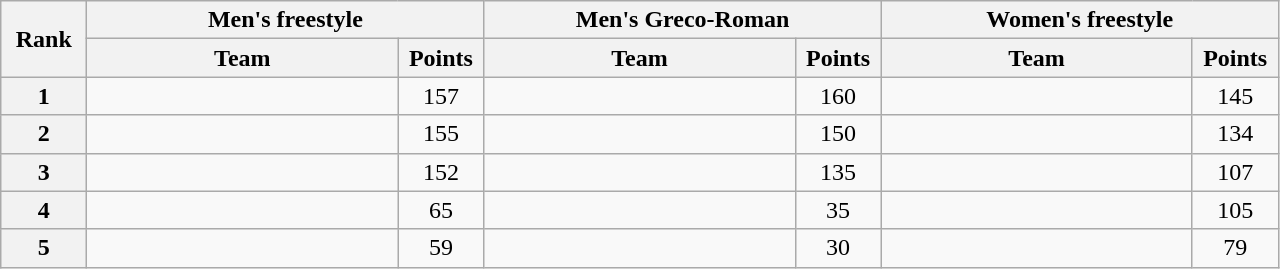<table class="wikitable" style="text-align:center;">
<tr>
<th width=50 rowspan="2">Rank</th>
<th colspan="2">Men's freestyle</th>
<th colspan="2">Men's Greco-Roman</th>
<th colspan="2">Women's freestyle</th>
</tr>
<tr>
<th width=200>Team</th>
<th width=50>Points</th>
<th width=200>Team</th>
<th width=50>Points</th>
<th width=200>Team</th>
<th width=50>Points</th>
</tr>
<tr>
<th>1</th>
<td align=left></td>
<td>157</td>
<td align=left></td>
<td>160</td>
<td align=left></td>
<td>145</td>
</tr>
<tr>
<th>2</th>
<td align=left></td>
<td>155</td>
<td align=left></td>
<td>150</td>
<td align=left></td>
<td>134</td>
</tr>
<tr>
<th>3</th>
<td align=left></td>
<td>152</td>
<td align=left></td>
<td>135</td>
<td align=left></td>
<td>107</td>
</tr>
<tr>
<th>4</th>
<td align=left></td>
<td>65</td>
<td align=left></td>
<td>35</td>
<td align=left></td>
<td>105</td>
</tr>
<tr>
<th>5</th>
<td align=left></td>
<td>59</td>
<td align=left></td>
<td>30</td>
<td align=left></td>
<td>79</td>
</tr>
</table>
